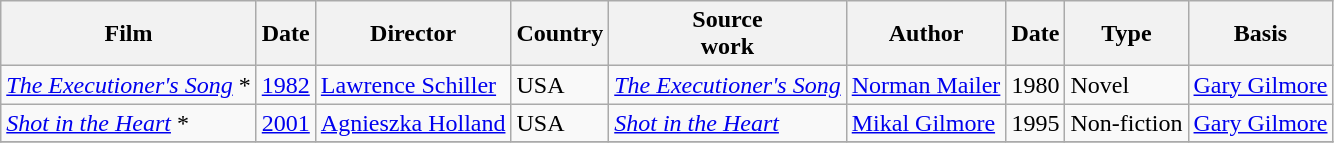<table class="wikitable">
<tr>
<th>Film</th>
<th>Date</th>
<th>Director</th>
<th>Country</th>
<th>Source<br>work</th>
<th>Author</th>
<th>Date</th>
<th>Type</th>
<th>Basis</th>
</tr>
<tr>
<td><em><a href='#'>The Executioner's Song</a></em> *</td>
<td><a href='#'>1982</a></td>
<td><a href='#'>Lawrence Schiller</a></td>
<td>USA</td>
<td><em><a href='#'>The Executioner's Song</a></em> </td>
<td><a href='#'>Norman Mailer</a></td>
<td>1980</td>
<td>Novel</td>
<td><a href='#'>Gary Gilmore</a></td>
</tr>
<tr>
<td><em><a href='#'>Shot in the Heart</a></em> *</td>
<td><a href='#'>2001</a></td>
<td><a href='#'>Agnieszka Holland</a></td>
<td>USA</td>
<td><em><a href='#'>Shot in the Heart</a></em></td>
<td><a href='#'>Mikal Gilmore</a></td>
<td>1995</td>
<td>Non-fiction</td>
<td><a href='#'>Gary Gilmore</a></td>
</tr>
<tr>
</tr>
</table>
